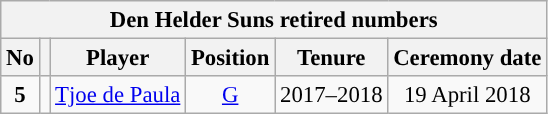<table class="wikitable" style="font-size: 95%; text-align:center;">
<tr>
<th colspan=6>Den Helder Suns retired numbers</th>
</tr>
<tr>
<th>No</th>
<th></th>
<th>Player</th>
<th>Position</th>
<th>Tenure</th>
<th>Ceremony date</th>
</tr>
<tr>
<td><strong>5</strong></td>
<td></td>
<td><a href='#'>Tjoe de Paula</a></td>
<td><a href='#'>G</a></td>
<td>2017–2018</td>
<td>19 April 2018</td>
</tr>
</table>
